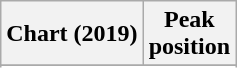<table class="wikitable sortable plainrowheaders" style="text-align:center">
<tr>
<th scope="col">Chart (2019)</th>
<th scope="col">Peak<br>position</th>
</tr>
<tr>
</tr>
<tr>
</tr>
<tr>
</tr>
<tr>
</tr>
<tr>
</tr>
</table>
